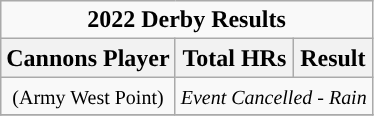<table class="wikitable" style="text-align:center">
<tr>
<td colspan="6"><strong>2022 Derby Results</strong></td>
</tr>
<tr>
<th>Cannons Player</th>
<th>Total HRs</th>
<th>Result</th>
</tr>
<tr>
<td><small> (Army West Point)</small></td>
<td colspan="5"><small><em>Event Cancelled - Rain</em></small></td>
</tr>
<tr>
</tr>
</table>
